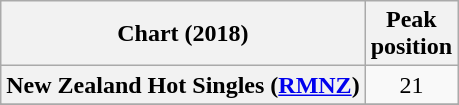<table class="wikitable sortable plainrowheaders" style="text-align:center">
<tr>
<th scope="col">Chart (2018)</th>
<th scope="col">Peak<br> position</th>
</tr>
<tr>
<th scope="row">New Zealand Hot Singles (<a href='#'>RMNZ</a>)</th>
<td>21</td>
</tr>
<tr>
</tr>
<tr>
</tr>
<tr>
</tr>
</table>
